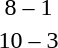<table style="text-align:center">
<tr>
<th width=200></th>
<th width=100></th>
<th width=200></th>
</tr>
<tr>
<td align=right><strong></strong></td>
<td>8 – 1</td>
<td align=left></td>
</tr>
<tr>
<td align=right><strong></strong></td>
<td>10 – 3</td>
<td align=left></td>
</tr>
</table>
